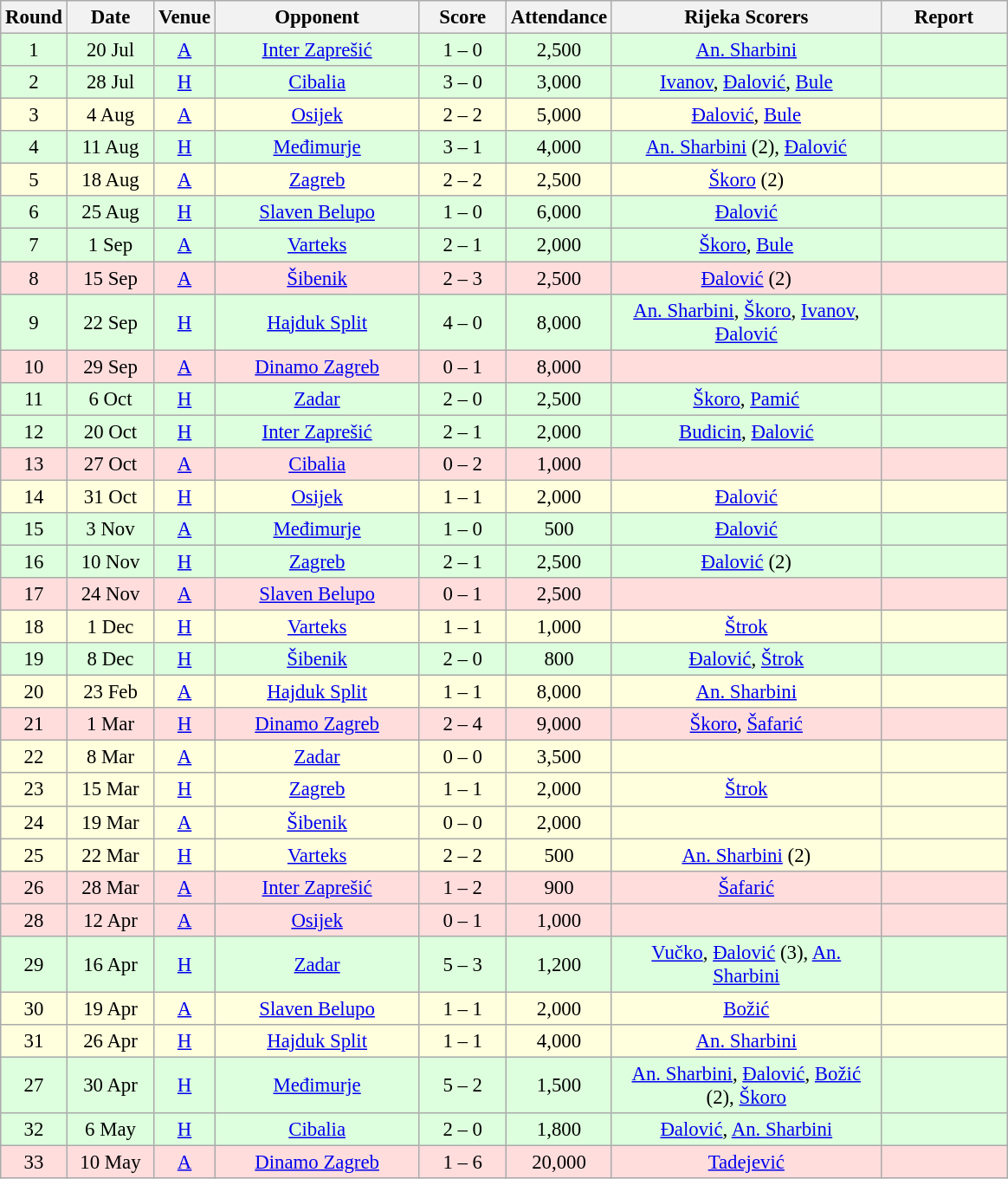<table class="wikitable sortable" style="text-align: center; font-size:95%;">
<tr>
<th width="30">Round</th>
<th width="60">Date</th>
<th width="20">Venue</th>
<th width="150">Opponent</th>
<th width="60">Score</th>
<th width="40">Attendance</th>
<th width="200">Rijeka Scorers</th>
<th width="90" class="unsortable">Report</th>
</tr>
<tr bgcolor="#ddffdd">
<td>1</td>
<td>20 Jul</td>
<td><a href='#'>A</a></td>
<td><a href='#'>Inter Zaprešić</a></td>
<td>1 – 0</td>
<td>2,500</td>
<td><a href='#'>An. Sharbini</a></td>
<td></td>
</tr>
<tr bgcolor="#ddffdd">
<td>2</td>
<td>28 Jul</td>
<td><a href='#'>H</a></td>
<td><a href='#'>Cibalia</a></td>
<td>3 – 0</td>
<td>3,000</td>
<td><a href='#'>Ivanov</a>, <a href='#'>Đalović</a>, <a href='#'>Bule</a></td>
<td></td>
</tr>
<tr bgcolor="#ffffdd">
<td>3</td>
<td>4 Aug</td>
<td><a href='#'>A</a></td>
<td><a href='#'>Osijek</a></td>
<td>2 – 2</td>
<td>5,000</td>
<td><a href='#'>Đalović</a>, <a href='#'>Bule</a></td>
<td></td>
</tr>
<tr bgcolor="#ddffdd">
<td>4</td>
<td>11 Aug</td>
<td><a href='#'>H</a></td>
<td><a href='#'>Međimurje</a></td>
<td>3 – 1</td>
<td>4,000</td>
<td><a href='#'>An. Sharbini</a> (2), <a href='#'>Đalović</a></td>
<td></td>
</tr>
<tr bgcolor="#ffffdd">
<td>5</td>
<td>18 Aug</td>
<td><a href='#'>A</a></td>
<td><a href='#'>Zagreb</a></td>
<td>2 – 2</td>
<td>2,500</td>
<td><a href='#'>Škoro</a> (2)</td>
<td></td>
</tr>
<tr bgcolor="#ddffdd">
<td>6</td>
<td>25 Aug</td>
<td><a href='#'>H</a></td>
<td><a href='#'>Slaven Belupo</a></td>
<td>1 – 0</td>
<td>6,000</td>
<td><a href='#'>Đalović</a></td>
<td></td>
</tr>
<tr bgcolor="#ddffdd">
<td>7</td>
<td>1 Sep</td>
<td><a href='#'>A</a></td>
<td><a href='#'>Varteks</a></td>
<td>2 – 1</td>
<td>2,000</td>
<td><a href='#'>Škoro</a>, <a href='#'>Bule</a></td>
<td></td>
</tr>
<tr bgcolor="#ffdddd">
<td>8</td>
<td>15 Sep</td>
<td><a href='#'>A</a></td>
<td><a href='#'>Šibenik</a></td>
<td>2 – 3</td>
<td>2,500</td>
<td><a href='#'>Đalović</a> (2)</td>
<td></td>
</tr>
<tr bgcolor="#ddffdd">
<td>9</td>
<td>22 Sep</td>
<td><a href='#'>H</a></td>
<td><a href='#'>Hajduk Split</a></td>
<td>4 – 0</td>
<td>8,000</td>
<td><a href='#'>An. Sharbini</a>, <a href='#'>Škoro</a>, <a href='#'>Ivanov</a>, <a href='#'>Đalović</a></td>
<td></td>
</tr>
<tr bgcolor="#ffdddd">
<td>10</td>
<td>29 Sep</td>
<td><a href='#'>A</a></td>
<td><a href='#'>Dinamo Zagreb</a></td>
<td>0 – 1</td>
<td>8,000</td>
<td></td>
<td></td>
</tr>
<tr bgcolor="#ddffdd">
<td>11</td>
<td>6 Oct</td>
<td><a href='#'>H</a></td>
<td><a href='#'>Zadar</a></td>
<td>2 – 0</td>
<td>2,500</td>
<td><a href='#'>Škoro</a>, <a href='#'>Pamić</a></td>
<td></td>
</tr>
<tr bgcolor="#ddffdd">
<td>12</td>
<td>20 Oct</td>
<td><a href='#'>H</a></td>
<td><a href='#'>Inter Zaprešić</a></td>
<td>2 – 1</td>
<td>2,000</td>
<td><a href='#'>Budicin</a>, <a href='#'>Đalović</a></td>
<td></td>
</tr>
<tr bgcolor="#ffdddd">
<td>13</td>
<td>27 Oct</td>
<td><a href='#'>A</a></td>
<td><a href='#'>Cibalia</a></td>
<td>0 – 2</td>
<td>1,000</td>
<td></td>
<td></td>
</tr>
<tr bgcolor="#ffffdd">
<td>14</td>
<td>31 Oct</td>
<td><a href='#'>H</a></td>
<td><a href='#'>Osijek</a></td>
<td>1 – 1</td>
<td>2,000</td>
<td><a href='#'>Đalović</a></td>
<td></td>
</tr>
<tr bgcolor="#ddffdd">
<td>15</td>
<td>3 Nov</td>
<td><a href='#'>A</a></td>
<td><a href='#'>Međimurje</a></td>
<td>1 – 0</td>
<td>500</td>
<td><a href='#'>Đalović</a></td>
<td></td>
</tr>
<tr bgcolor="#ddffdd">
<td>16</td>
<td>10 Nov</td>
<td><a href='#'>H</a></td>
<td><a href='#'>Zagreb</a></td>
<td>2 – 1</td>
<td>2,500</td>
<td><a href='#'>Đalović</a> (2)</td>
<td></td>
</tr>
<tr bgcolor="#ffdddd">
<td>17</td>
<td>24 Nov</td>
<td><a href='#'>A</a></td>
<td><a href='#'>Slaven Belupo</a></td>
<td>0 – 1</td>
<td>2,500</td>
<td></td>
<td></td>
</tr>
<tr bgcolor="#ffffdd">
<td>18</td>
<td>1 Dec</td>
<td><a href='#'>H</a></td>
<td><a href='#'>Varteks</a></td>
<td>1 – 1</td>
<td>1,000</td>
<td><a href='#'>Štrok</a></td>
<td></td>
</tr>
<tr bgcolor="#ddffdd">
<td>19</td>
<td>8 Dec</td>
<td><a href='#'>H</a></td>
<td><a href='#'>Šibenik</a></td>
<td>2 – 0</td>
<td>800</td>
<td><a href='#'>Đalović</a>, <a href='#'>Štrok</a></td>
<td></td>
</tr>
<tr bgcolor="#ffffdd">
<td>20</td>
<td>23 Feb</td>
<td><a href='#'>A</a></td>
<td><a href='#'>Hajduk Split</a></td>
<td>1 – 1</td>
<td>8,000</td>
<td><a href='#'>An. Sharbini</a></td>
<td></td>
</tr>
<tr bgcolor="#ffdddd">
<td>21</td>
<td>1 Mar</td>
<td><a href='#'>H</a></td>
<td><a href='#'>Dinamo Zagreb</a></td>
<td>2 – 4</td>
<td>9,000</td>
<td><a href='#'>Škoro</a>, <a href='#'>Šafarić</a></td>
<td></td>
</tr>
<tr bgcolor="#ffffdd">
<td>22</td>
<td>8 Mar</td>
<td><a href='#'>A</a></td>
<td><a href='#'>Zadar</a></td>
<td>0 – 0</td>
<td>3,500</td>
<td></td>
<td></td>
</tr>
<tr bgcolor="#ffffdd">
<td>23</td>
<td>15 Mar</td>
<td><a href='#'>H</a></td>
<td><a href='#'>Zagreb</a></td>
<td>1 – 1</td>
<td>2,000</td>
<td><a href='#'>Štrok</a></td>
<td></td>
</tr>
<tr bgcolor="#ffffdd">
<td>24</td>
<td>19 Mar</td>
<td><a href='#'>A</a></td>
<td><a href='#'>Šibenik</a></td>
<td>0 – 0</td>
<td>2,000</td>
<td></td>
<td></td>
</tr>
<tr bgcolor="#ffffdd">
<td>25</td>
<td>22 Mar</td>
<td><a href='#'>H</a></td>
<td><a href='#'>Varteks</a></td>
<td>2 – 2</td>
<td>500</td>
<td><a href='#'>An. Sharbini</a> (2)</td>
<td></td>
</tr>
<tr bgcolor="#ffdddd">
<td>26</td>
<td>28 Mar</td>
<td><a href='#'>A</a></td>
<td><a href='#'>Inter Zaprešić</a></td>
<td>1 – 2</td>
<td>900</td>
<td><a href='#'>Šafarić</a></td>
<td></td>
</tr>
<tr bgcolor="#ffdddd">
<td>28</td>
<td>12 Apr</td>
<td><a href='#'>A</a></td>
<td><a href='#'>Osijek</a></td>
<td>0 – 1</td>
<td>1,000</td>
<td></td>
<td></td>
</tr>
<tr bgcolor="#ddffdd">
<td>29</td>
<td>16 Apr</td>
<td><a href='#'>H</a></td>
<td><a href='#'>Zadar</a></td>
<td>5 – 3</td>
<td>1,200</td>
<td><a href='#'>Vučko</a>, <a href='#'>Đalović</a> (3), <a href='#'>An. Sharbini</a></td>
<td></td>
</tr>
<tr bgcolor="#ffffdd">
<td>30</td>
<td>19 Apr</td>
<td><a href='#'>A</a></td>
<td><a href='#'>Slaven Belupo</a></td>
<td>1 – 1</td>
<td>2,000</td>
<td><a href='#'>Božić</a></td>
<td></td>
</tr>
<tr bgcolor="#ffffdd">
<td>31</td>
<td>26 Apr</td>
<td><a href='#'>H</a></td>
<td><a href='#'>Hajduk Split</a></td>
<td>1 – 1</td>
<td>4,000</td>
<td><a href='#'>An. Sharbini</a></td>
<td></td>
</tr>
<tr bgcolor="#ddffdd">
<td>27</td>
<td>30 Apr</td>
<td><a href='#'>H</a></td>
<td><a href='#'>Međimurje</a></td>
<td>5 – 2</td>
<td>1,500</td>
<td><a href='#'>An. Sharbini</a>, <a href='#'>Đalović</a>, <a href='#'>Božić</a> (2), <a href='#'>Škoro</a></td>
<td></td>
</tr>
<tr bgcolor="#ddffdd">
<td>32</td>
<td>6 May</td>
<td><a href='#'>H</a></td>
<td><a href='#'>Cibalia</a></td>
<td>2 – 0</td>
<td>1,800</td>
<td><a href='#'>Đalović</a>, <a href='#'>An. Sharbini</a></td>
<td></td>
</tr>
<tr bgcolor="#ffdddd">
<td>33</td>
<td>10 May</td>
<td><a href='#'>A</a></td>
<td><a href='#'>Dinamo Zagreb</a></td>
<td>1 – 6</td>
<td>20,000</td>
<td><a href='#'>Tadejević</a></td>
<td></td>
</tr>
</table>
